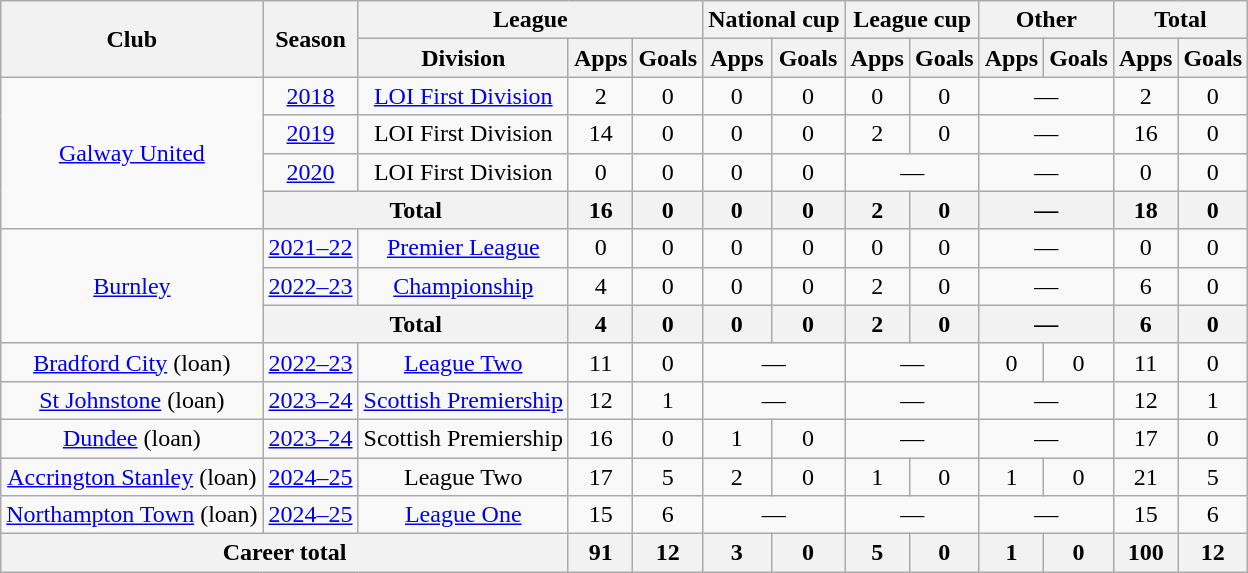<table class="wikitable" style="text-align: center">
<tr>
<th rowspan="2">Club</th>
<th rowspan="2">Season</th>
<th colspan="3">League</th>
<th colspan="2">National cup</th>
<th colspan="2">League cup</th>
<th colspan="2">Other</th>
<th colspan="2">Total</th>
</tr>
<tr>
<th>Division</th>
<th>Apps</th>
<th>Goals</th>
<th>Apps</th>
<th>Goals</th>
<th>Apps</th>
<th>Goals</th>
<th>Apps</th>
<th>Goals</th>
<th>Apps</th>
<th>Goals</th>
</tr>
<tr>
<td rowspan="4"><a href='#'>Galway United</a></td>
<td><a href='#'>2018</a></td>
<td><a href='#'>LOI First Division</a></td>
<td>2</td>
<td>0</td>
<td>0</td>
<td>0</td>
<td>0</td>
<td>0</td>
<td colspan="2">—</td>
<td>2</td>
<td>0</td>
</tr>
<tr>
<td><a href='#'>2019</a></td>
<td>LOI First Division</td>
<td>14</td>
<td>0</td>
<td>0</td>
<td>0</td>
<td>2</td>
<td>0</td>
<td colspan="2">—</td>
<td>16</td>
<td>0</td>
</tr>
<tr>
<td><a href='#'>2020</a></td>
<td>LOI First Division</td>
<td>0</td>
<td>0</td>
<td>0</td>
<td>0</td>
<td colspan="2">—</td>
<td colspan="2">—</td>
<td>0</td>
<td>0</td>
</tr>
<tr>
<th colspan="2">Total</th>
<th>16</th>
<th>0</th>
<th>0</th>
<th>0</th>
<th>2</th>
<th>0</th>
<th colspan="2">—</th>
<th>18</th>
<th>0</th>
</tr>
<tr>
<td rowspan="3"><a href='#'>Burnley</a></td>
<td><a href='#'>2021–22</a></td>
<td><a href='#'>Premier League</a></td>
<td>0</td>
<td>0</td>
<td>0</td>
<td>0</td>
<td>0</td>
<td>0</td>
<td colspan="2">—</td>
<td>0</td>
<td>0</td>
</tr>
<tr>
<td><a href='#'>2022–23</a></td>
<td><a href='#'>Championship</a></td>
<td>4</td>
<td>0</td>
<td>0</td>
<td>0</td>
<td>2</td>
<td>0</td>
<td colspan="2">—</td>
<td>6</td>
<td>0</td>
</tr>
<tr>
<th colspan="2">Total</th>
<th>4</th>
<th>0</th>
<th>0</th>
<th>0</th>
<th>2</th>
<th>0</th>
<th colspan="2">—</th>
<th>6</th>
<th>0</th>
</tr>
<tr>
<td><a href='#'>Bradford City</a> (loan)</td>
<td><a href='#'>2022–23</a></td>
<td><a href='#'>League Two</a></td>
<td>11</td>
<td>0</td>
<td colspan="2">—</td>
<td colspan="2">—</td>
<td>0</td>
<td>0</td>
<td>11</td>
<td>0</td>
</tr>
<tr>
<td><a href='#'>St Johnstone</a> (loan)</td>
<td><a href='#'>2023–24</a></td>
<td><a href='#'>Scottish Premiership</a></td>
<td>12</td>
<td>1</td>
<td colspan="2">—</td>
<td colspan="2">—</td>
<td colspan="2">—</td>
<td>12</td>
<td>1</td>
</tr>
<tr>
<td><a href='#'>Dundee</a> (loan)</td>
<td><a href='#'>2023–24</a></td>
<td>Scottish Premiership</td>
<td>16</td>
<td>0</td>
<td>1</td>
<td>0</td>
<td colspan="2">—</td>
<td colspan="2">—</td>
<td>17</td>
<td>0</td>
</tr>
<tr>
<td><a href='#'>Accrington Stanley</a> (loan)</td>
<td><a href='#'>2024–25</a></td>
<td>League Two</td>
<td>17</td>
<td>5</td>
<td>2</td>
<td>0</td>
<td>1</td>
<td>0</td>
<td>1</td>
<td>0</td>
<td>21</td>
<td>5</td>
</tr>
<tr>
<td><a href='#'>Northampton Town</a> (loan)</td>
<td><a href='#'>2024–25</a></td>
<td><a href='#'>League One</a></td>
<td>15</td>
<td>6</td>
<td colspan="2">—</td>
<td colspan="2">—</td>
<td colspan="2">—</td>
<td>15</td>
<td>6</td>
</tr>
<tr>
<th colspan="3"><strong>Career total</strong></th>
<th>91</th>
<th>12</th>
<th>3</th>
<th>0</th>
<th>5</th>
<th>0</th>
<th>1</th>
<th>0</th>
<th>100</th>
<th>12</th>
</tr>
</table>
